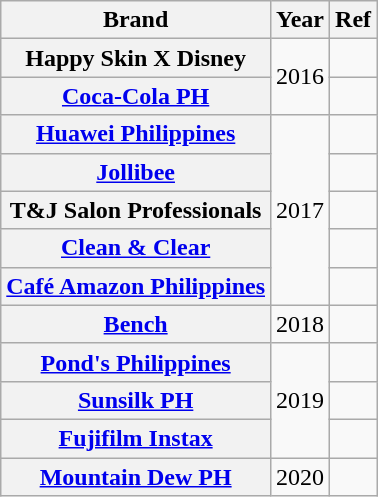<table class="wikitable plainrowheaders" style="text-align:center;">
<tr>
<th scope="col">Brand</th>
<th scope="col">Year</th>
<th scope="col">Ref</th>
</tr>
<tr>
<th scope="row" align="left">Happy Skin X Disney</th>
<td rowspan="2">2016</td>
<td></td>
</tr>
<tr>
<th scope="row" align="left"><a href='#'>Coca-Cola PH</a></th>
<td></td>
</tr>
<tr>
<th scope="row" align="left"><a href='#'>Huawei Philippines</a></th>
<td rowspan="5">2017</td>
<td></td>
</tr>
<tr>
<th scope="row" align="left"><a href='#'>Jollibee</a></th>
<td></td>
</tr>
<tr>
<th scope="row" align="left">T&J Salon Professionals</th>
<td></td>
</tr>
<tr>
<th scope="row" align="left"><a href='#'>Clean & Clear</a></th>
<td></td>
</tr>
<tr>
<th scope="row" align="left"><a href='#'>Café Amazon Philippines</a></th>
<td></td>
</tr>
<tr>
<th scope="row" align="left"><a href='#'>Bench</a></th>
<td>2018</td>
<td></td>
</tr>
<tr>
<th scope="row" align="left"><a href='#'>Pond's Philippines</a></th>
<td rowspan="3">2019</td>
<td></td>
</tr>
<tr>
<th scope="row" align="left"><a href='#'>Sunsilk PH</a></th>
<td></td>
</tr>
<tr>
<th scope="row" align="left"><a href='#'>Fujifilm Instax</a></th>
<td></td>
</tr>
<tr>
<th scope="row" align="left"><a href='#'>Mountain Dew PH</a></th>
<td>2020</td>
<td></td>
</tr>
</table>
